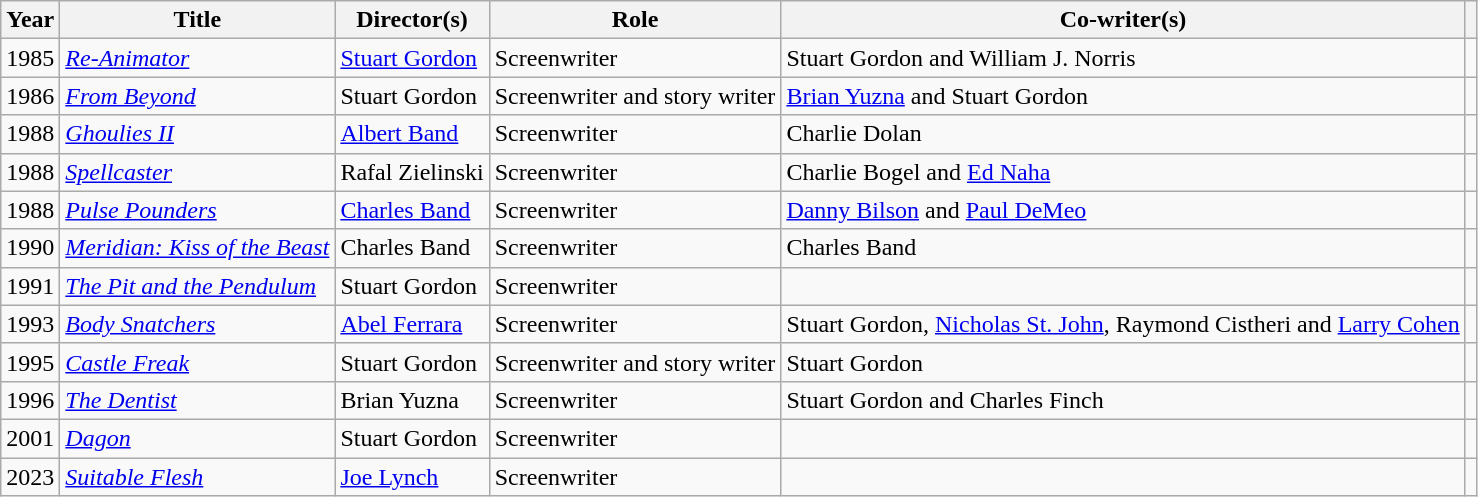<table class="wikitable plainrowheaders sortable">
<tr>
<th>Year</th>
<th>Title</th>
<th>Director(s)</th>
<th>Role</th>
<th>Co-writer(s)</th>
<th></th>
</tr>
<tr>
<td>1985</td>
<td><em><a href='#'>Re-Animator</a></em></td>
<td><a href='#'>Stuart Gordon</a></td>
<td>Screenwriter</td>
<td>Stuart Gordon and William J. Norris</td>
<td></td>
</tr>
<tr>
<td>1986</td>
<td><em><a href='#'>From Beyond</a></em></td>
<td>Stuart Gordon</td>
<td>Screenwriter and story writer</td>
<td><a href='#'>Brian Yuzna</a> and Stuart Gordon</td>
<td></td>
</tr>
<tr>
<td>1988</td>
<td><em><a href='#'>Ghoulies II</a></em></td>
<td><a href='#'>Albert Band</a></td>
<td>Screenwriter</td>
<td>Charlie Dolan</td>
<td></td>
</tr>
<tr>
<td>1988</td>
<td><em><a href='#'>Spellcaster</a></em></td>
<td>Rafal Zielinski</td>
<td>Screenwriter</td>
<td>Charlie Bogel and <a href='#'>Ed Naha</a></td>
<td></td>
</tr>
<tr>
<td>1988</td>
<td><em><a href='#'>Pulse Pounders</a></em></td>
<td><a href='#'>Charles Band</a></td>
<td>Screenwriter</td>
<td><a href='#'>Danny Bilson</a> and <a href='#'>Paul DeMeo</a></td>
<td></td>
</tr>
<tr>
<td>1990</td>
<td><em><a href='#'>Meridian: Kiss of the Beast</a></em></td>
<td>Charles Band</td>
<td>Screenwriter</td>
<td>Charles Band</td>
<td></td>
</tr>
<tr>
<td>1991</td>
<td><em><a href='#'>The Pit and the Pendulum</a></em></td>
<td>Stuart Gordon</td>
<td>Screenwriter</td>
<td></td>
<td></td>
</tr>
<tr>
<td>1993</td>
<td><em><a href='#'>Body Snatchers</a></em></td>
<td><a href='#'>Abel Ferrara</a></td>
<td>Screenwriter</td>
<td>Stuart Gordon, <a href='#'>Nicholas St. John</a>, Raymond Cistheri and <a href='#'>Larry Cohen</a></td>
<td></td>
</tr>
<tr>
<td>1995</td>
<td><em><a href='#'>Castle Freak</a></em></td>
<td>Stuart Gordon</td>
<td>Screenwriter and story writer</td>
<td>Stuart Gordon</td>
<td></td>
</tr>
<tr>
<td>1996</td>
<td><em><a href='#'>The Dentist</a></em></td>
<td>Brian Yuzna</td>
<td>Screenwriter</td>
<td>Stuart Gordon and Charles Finch</td>
<td></td>
</tr>
<tr>
<td>2001</td>
<td><em><a href='#'>Dagon</a></em></td>
<td>Stuart Gordon</td>
<td>Screenwriter</td>
<td></td>
<td></td>
</tr>
<tr>
<td>2023</td>
<td><em><a href='#'>Suitable Flesh</a></em></td>
<td><a href='#'>Joe Lynch</a></td>
<td>Screenwriter</td>
<td></td>
<td></td>
</tr>
</table>
